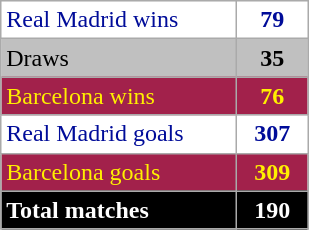<table class="wikitable">
<tr style="color:#000c99; background:#fff;">
<td style="width:150px;">Real Madrid wins</td>
<td style="color:#000c99; background:#fff; text-align:center; width:40px;"><strong>79</strong></td>
</tr>
<tr style="color:#000; background:silver;">
<td>Draws</td>
<td style="color:#000; background:silver; text-align:center;"><strong>35</strong></td>
</tr>
<tr style="color:#fff000;">
<td style="background:#A2214B">Barcelona wins</td>
<td style="color:#fff000; background:#A2214B; text-align: center;"><strong>76</strong></td>
</tr>
<tr style="color:#000c99; background:#fff;">
<td style="width:150px;">Real Madrid goals</td>
<td style="color:#000c99; background:#fff; text-align:center;"><strong>307</strong></td>
</tr>
<tr style="color:#fff000;">
<td style="background:#A2214B">Barcelona goals</td>
<td style="color:#fff000; background:#A2214B; text-align: center;"><strong>309</strong></td>
</tr>
<tr style="color:#fff; background:#000;">
<td><strong>Total matches</strong></td>
<td style="color:#fff; background:#000; text-align:center;"><strong>190</strong></td>
</tr>
</table>
